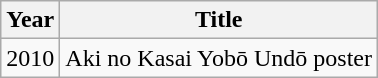<table class="wikitable">
<tr>
<th>Year</th>
<th>Title</th>
</tr>
<tr>
<td>2010</td>
<td>Aki no Kasai Yobō Undō poster</td>
</tr>
</table>
